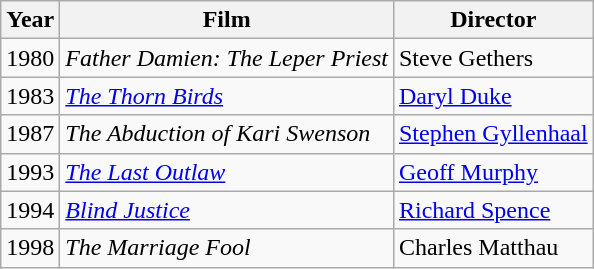<table class="wikitable">
<tr>
<th>Year</th>
<th>Film</th>
<th>Director</th>
</tr>
<tr>
<td>1980</td>
<td><em>Father Damien: The Leper Priest</em></td>
<td>Steve Gethers</td>
</tr>
<tr>
<td>1983</td>
<td><em><a href='#'>The Thorn Birds</a></em></td>
<td><a href='#'>Daryl Duke</a></td>
</tr>
<tr>
<td>1987</td>
<td><em>The Abduction of Kari Swenson</em></td>
<td><a href='#'>Stephen Gyllenhaal</a></td>
</tr>
<tr>
<td>1993</td>
<td><em><a href='#'>The Last Outlaw</a></em></td>
<td><a href='#'>Geoff Murphy</a></td>
</tr>
<tr>
<td>1994</td>
<td><em><a href='#'>Blind Justice</a></em></td>
<td><a href='#'>Richard Spence</a></td>
</tr>
<tr>
<td>1998</td>
<td><em>The Marriage Fool</em></td>
<td>Charles Matthau</td>
</tr>
</table>
